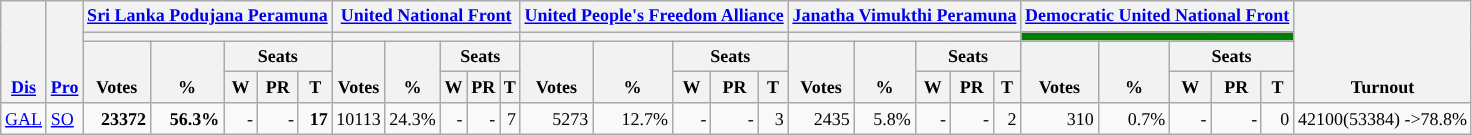<table class="wikitable" border="1" style="font-size:75%; text-align:right;">
<tr>
<th style="vertical-align:bottom;" rowspan=4><a href='#'>Dis</a></th>
<th style="vertical-align:bottom;" rowspan=4><a href='#'>Pro</a></th>
<th colspan=5><a href='#'>Sri Lanka Podujana Peramuna</a></th>
<th colspan=5><a href='#'>United National Front</a></th>
<th colspan=5><a href='#'>United People's Freedom Alliance</a></th>
<th colspan=5><a href='#'>Janatha Vimukthi Peramuna</a></th>
<th colspan=5><a href='#'>Democratic United National Front</a></th>
<th style="vertical-align:bottom;" rowspan=4>Turnout</th>
</tr>
<tr>
<th colspan=5 style="background:"></th>
<th colspan=5 style="background:"></th>
<th colspan=5 style="background:"></th>
<th colspan=5 style="background:"></th>
<th colspan=5 style="background:green"></th>
</tr>
<tr>
<th style="vertical-align:bottom;" rowspan=2>Votes</th>
<th style="vertical-align:bottom;" rowspan=2>%</th>
<th colspan=3>Seats</th>
<th style="vertical-align:bottom;" rowspan=2>Votes</th>
<th style="vertical-align:bottom;" rowspan=2>%</th>
<th colspan=3>Seats</th>
<th style="vertical-align:bottom;" rowspan=2>Votes</th>
<th style="vertical-align:bottom;" rowspan=2>%</th>
<th colspan=3>Seats</th>
<th style="vertical-align:bottom;" rowspan=2>Votes</th>
<th style="vertical-align:bottom;" rowspan=2>%</th>
<th colspan=3>Seats</th>
<th style="vertical-align:bottom;" rowspan=2>Votes</th>
<th style="vertical-align:bottom;" rowspan=2>%</th>
<th colspan=3>Seats</th>
</tr>
<tr>
<th>W</th>
<th>PR</th>
<th>T</th>
<th>W</th>
<th>PR</th>
<th>T</th>
<th>W</th>
<th>PR</th>
<th>T</th>
<th>W</th>
<th>PR</th>
<th>T</th>
<th>W</th>
<th>PR</th>
<th>T</th>
</tr>
<tr>
<td style="text-align:left;"><a href='#'>GAL</a></td>
<td style="text-align:left;"><a href='#'>SO</a></td>
<td><strong>23372</strong></td>
<td><strong>56.3%</strong></td>
<td>-</td>
<td>-</td>
<td><strong>17</strong></td>
<td>10113</td>
<td>24.3%</td>
<td>-</td>
<td>-</td>
<td>7</td>
<td>5273</td>
<td>12.7%</td>
<td>-</td>
<td>-</td>
<td>3</td>
<td>2435</td>
<td>5.8%</td>
<td>-</td>
<td>-</td>
<td>2</td>
<td>310</td>
<td>0.7%</td>
<td>-</td>
<td>-</td>
<td>0</td>
<td>42100(53384) ->78.8%</td>
</tr>
</table>
